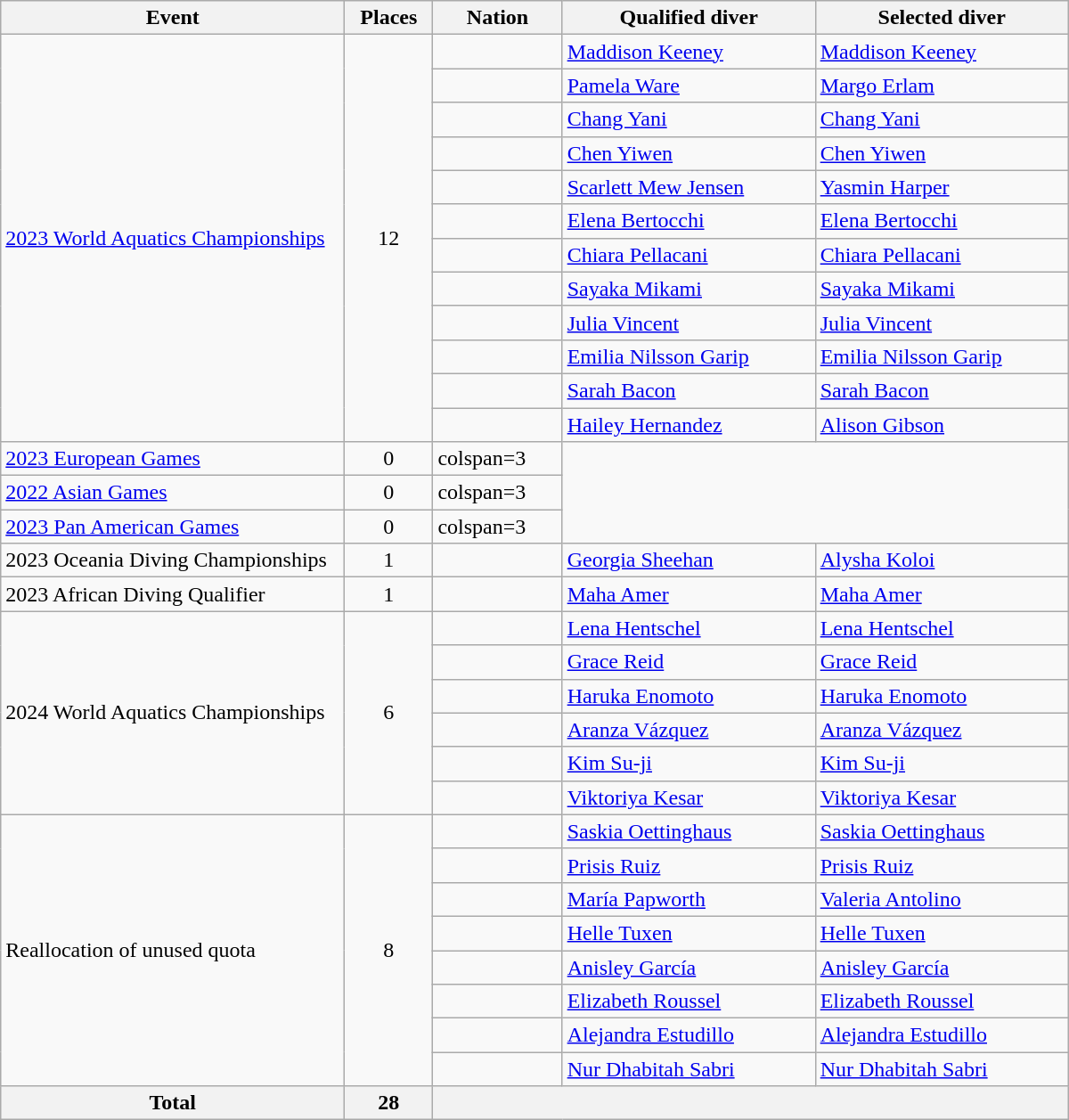<table class="wikitable" width=800>
<tr>
<th width=250>Event</th>
<th>Places</th>
<th>Nation</th>
<th>Qualified diver</th>
<th>Selected diver</th>
</tr>
<tr>
<td rowspan=12><a href='#'>2023 World Aquatics Championships</a></td>
<td rowspan=12 align=center>12</td>
<td></td>
<td><a href='#'>Maddison Keeney</a></td>
<td><a href='#'>Maddison Keeney</a></td>
</tr>
<tr>
<td></td>
<td><a href='#'>Pamela Ware</a></td>
<td><a href='#'>Margo Erlam</a></td>
</tr>
<tr>
<td></td>
<td><a href='#'>Chang Yani</a></td>
<td><a href='#'>Chang Yani</a></td>
</tr>
<tr>
<td></td>
<td><a href='#'>Chen Yiwen</a></td>
<td><a href='#'>Chen Yiwen</a></td>
</tr>
<tr>
<td></td>
<td><a href='#'>Scarlett Mew Jensen</a></td>
<td><a href='#'>Yasmin Harper</a></td>
</tr>
<tr>
<td></td>
<td><a href='#'>Elena Bertocchi</a></td>
<td><a href='#'>Elena Bertocchi</a></td>
</tr>
<tr>
<td></td>
<td><a href='#'>Chiara Pellacani</a></td>
<td><a href='#'>Chiara Pellacani</a></td>
</tr>
<tr>
<td></td>
<td><a href='#'>Sayaka Mikami</a></td>
<td><a href='#'>Sayaka Mikami</a></td>
</tr>
<tr>
<td></td>
<td><a href='#'>Julia Vincent</a></td>
<td><a href='#'>Julia Vincent</a></td>
</tr>
<tr>
<td></td>
<td><a href='#'>Emilia Nilsson Garip</a></td>
<td><a href='#'>Emilia Nilsson Garip</a></td>
</tr>
<tr>
<td></td>
<td><a href='#'>Sarah Bacon</a></td>
<td><a href='#'>Sarah Bacon</a></td>
</tr>
<tr>
<td></td>
<td><a href='#'>Hailey Hernandez</a></td>
<td><a href='#'>Alison Gibson</a></td>
</tr>
<tr>
<td><a href='#'>2023 European Games</a></td>
<td align=center>0</td>
<td>colspan=3 </td>
</tr>
<tr>
<td><a href='#'>2022 Asian Games</a></td>
<td align=center>0</td>
<td>colspan=3 </td>
</tr>
<tr>
<td><a href='#'>2023 Pan American Games</a></td>
<td align=center>0</td>
<td>colspan=3 </td>
</tr>
<tr>
<td>2023 Oceania Diving Championships</td>
<td align=center>1</td>
<td></td>
<td><a href='#'>Georgia Sheehan</a></td>
<td><a href='#'>Alysha Koloi</a></td>
</tr>
<tr>
<td>2023 African Diving Qualifier</td>
<td align=center>1</td>
<td></td>
<td><a href='#'>Maha Amer</a></td>
<td><a href='#'>Maha Amer</a></td>
</tr>
<tr>
<td rowspan=6>2024 World Aquatics Championships</td>
<td rowspan=6 align=center>6</td>
<td></td>
<td><a href='#'>Lena Hentschel</a></td>
<td><a href='#'>Lena Hentschel</a></td>
</tr>
<tr>
<td></td>
<td><a href='#'>Grace Reid</a></td>
<td><a href='#'>Grace Reid</a></td>
</tr>
<tr>
<td></td>
<td><a href='#'>Haruka Enomoto</a></td>
<td><a href='#'>Haruka Enomoto</a></td>
</tr>
<tr>
<td></td>
<td><a href='#'>Aranza Vázquez</a></td>
<td><a href='#'>Aranza Vázquez</a></td>
</tr>
<tr>
<td></td>
<td><a href='#'>Kim Su-ji</a></td>
<td><a href='#'>Kim Su-ji</a></td>
</tr>
<tr>
<td></td>
<td><a href='#'>Viktoriya Kesar</a></td>
<td><a href='#'>Viktoriya Kesar</a></td>
</tr>
<tr>
<td rowspan="8">Reallocation of unused quota</td>
<td rowspan="8" align="center">8</td>
<td></td>
<td><a href='#'>Saskia Oettinghaus</a></td>
<td><a href='#'>Saskia Oettinghaus</a></td>
</tr>
<tr>
<td></td>
<td><a href='#'>Prisis Ruiz</a></td>
<td><a href='#'>Prisis Ruiz</a></td>
</tr>
<tr>
<td></td>
<td><a href='#'>María Papworth</a></td>
<td><a href='#'>Valeria Antolino</a></td>
</tr>
<tr>
<td></td>
<td><a href='#'>Helle Tuxen</a></td>
<td><a href='#'>Helle Tuxen</a></td>
</tr>
<tr>
<td></td>
<td><a href='#'>Anisley García</a></td>
<td><a href='#'>Anisley García</a></td>
</tr>
<tr>
<td></td>
<td><a href='#'>Elizabeth Roussel</a></td>
<td><a href='#'>Elizabeth Roussel</a></td>
</tr>
<tr>
<td></td>
<td><a href='#'>Alejandra Estudillo</a></td>
<td><a href='#'>Alejandra Estudillo</a></td>
</tr>
<tr>
<td></td>
<td><a href='#'>Nur Dhabitah Sabri</a></td>
<td><a href='#'>Nur Dhabitah Sabri</a></td>
</tr>
<tr>
<th>Total</th>
<th>28</th>
<th colspan="3"></th>
</tr>
</table>
